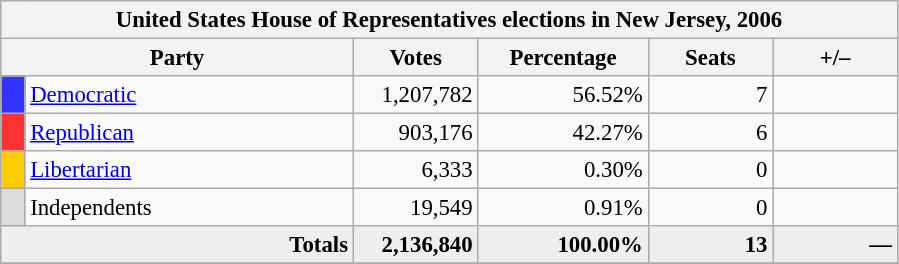<table class="wikitable" style="font-size: 95%;">
<tr>
<th colspan="6">United States House of Representatives elections in New Jersey, 2006</th>
</tr>
<tr>
<th colspan=2 style="width: 15em">Party</th>
<th style="width: 5em">Votes</th>
<th style="width: 7em">Percentage</th>
<th style="width: 5em">Seats</th>
<th style="width: 5em">+/–</th>
</tr>
<tr>
<th style="background-color:#3333FF; width: 3px"></th>
<td style="width: 130px"><a href='#'>Democratic</a></td>
<td align="right">1,207,782</td>
<td align="right">56.52%</td>
<td align="right">7</td>
<td align="right"></td>
</tr>
<tr>
<th style="background-color:#FF3333; width: 3px"></th>
<td style="width: 130px"><a href='#'>Republican</a></td>
<td align="right">903,176</td>
<td align="right">42.27%</td>
<td align="right">6</td>
<td align="right"></td>
</tr>
<tr>
<th style="background-color:#FFCC00; width: 3px"></th>
<td style="width: 130px"><a href='#'>Libertarian</a></td>
<td align="right">6,333</td>
<td align="right">0.30%</td>
<td align="right">0</td>
<td align="right"></td>
</tr>
<tr>
<th style="background-color:#DDDDDD; width: 3px"></th>
<td style="width: 130px">Independents</td>
<td align="right">19,549</td>
<td align="right">0.91%</td>
<td align="right">0</td>
<td align="right"></td>
</tr>
<tr bgcolor="#EEEEEE">
<td colspan="2" align="right"><strong>Totals</strong></td>
<td align="right"><strong>2,136,840</strong></td>
<td align="right"><strong>100.00%</strong></td>
<td align="right"><strong>13</strong></td>
<td align="right"><strong>—</strong></td>
</tr>
<tr bgcolor="#EEEEEE">
</tr>
</table>
